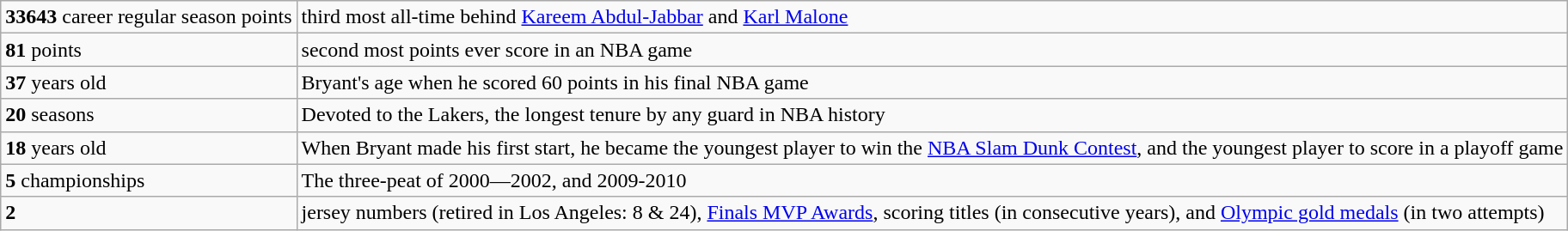<table class="wikitable">
<tr>
<td><strong>33643</strong> career regular season points</td>
<td>third most all-time behind <a href='#'>Kareem Abdul-Jabbar</a> and <a href='#'>Karl Malone</a></td>
</tr>
<tr>
<td><strong>81</strong> points</td>
<td>second most points ever score in an NBA game</td>
</tr>
<tr>
<td><strong>37</strong> years old</td>
<td>Bryant's age when he scored 60 points in his final NBA game</td>
</tr>
<tr>
<td><strong>20</strong> seasons</td>
<td>Devoted to the Lakers, the longest tenure by any guard in NBA history</td>
</tr>
<tr>
<td><strong>18</strong> years old</td>
<td>When Bryant made his first start, he became the youngest player to win the <a href='#'>NBA Slam Dunk Contest</a>, and the youngest player to score in a playoff game</td>
</tr>
<tr>
<td><strong>5</strong> championships</td>
<td>The three-peat of 2000—2002, and 2009-2010</td>
</tr>
<tr>
<td><strong>2</strong></td>
<td>jersey numbers (retired in Los Angeles: 8 & 24), <a href='#'>Finals MVP Awards</a>, scoring titles (in consecutive years), and <a href='#'>Olympic gold medals</a> (in two attempts)</td>
</tr>
</table>
